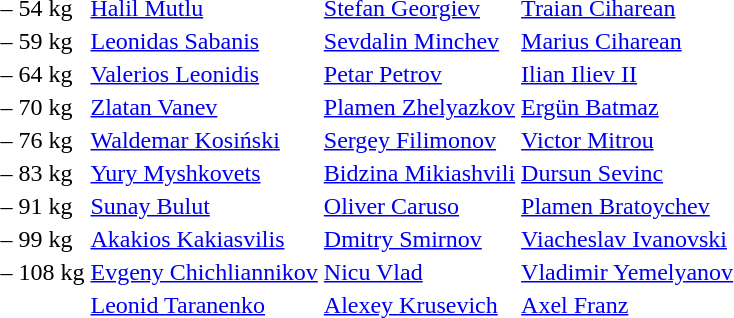<table>
<tr>
<td>– 54 kg<br></td>
<td> <a href='#'>Halil Mutlu</a></td>
<td> <a href='#'>Stefan Georgiev</a></td>
<td> <a href='#'>Traian Ciharean</a></td>
</tr>
<tr>
<td>– 59 kg<br></td>
<td> <a href='#'>Leonidas Sabanis</a></td>
<td> <a href='#'>Sevdalin Minchev</a></td>
<td> <a href='#'>Marius Ciharean</a></td>
</tr>
<tr>
<td>– 64 kg<br></td>
<td> <a href='#'>Valerios Leonidis</a></td>
<td> <a href='#'>Petar Petrov</a></td>
<td> <a href='#'>Ilian Iliev II</a></td>
</tr>
<tr>
<td>– 70 kg<br></td>
<td> <a href='#'>Zlatan Vanev</a></td>
<td> <a href='#'>Plamen Zhelyazkov</a></td>
<td> <a href='#'>Ergün Batmaz</a></td>
</tr>
<tr>
<td>– 76 kg<br></td>
<td> <a href='#'>Waldemar Kosiński</a></td>
<td> <a href='#'>Sergey Filimonov</a></td>
<td> <a href='#'>Victor Mitrou</a></td>
</tr>
<tr>
<td>– 83 kg<br></td>
<td> <a href='#'>Yury Myshkovets</a></td>
<td> <a href='#'>Bidzina Mikiashvili</a></td>
<td> <a href='#'>Dursun Sevinc</a></td>
</tr>
<tr>
<td>– 91 kg<br></td>
<td> <a href='#'>Sunay Bulut</a></td>
<td> <a href='#'>Oliver Caruso</a></td>
<td> <a href='#'>Plamen Bratoychev</a></td>
</tr>
<tr>
<td>– 99 kg<br></td>
<td> <a href='#'>Akakios Kakiasvilis</a></td>
<td> <a href='#'>Dmitry Smirnov</a></td>
<td> <a href='#'>Viacheslav Ivanovski</a></td>
</tr>
<tr>
<td>– 108 kg<br></td>
<td> <a href='#'>Evgeny Chichliannikov</a></td>
<td> <a href='#'>Nicu Vlad</a></td>
<td> <a href='#'>Vladimir Yemelyanov</a></td>
</tr>
<tr>
<td><br></td>
<td> <a href='#'>Leonid Taranenko</a></td>
<td> <a href='#'>Alexey Krusevich</a></td>
<td> <a href='#'>Axel Franz</a></td>
</tr>
</table>
